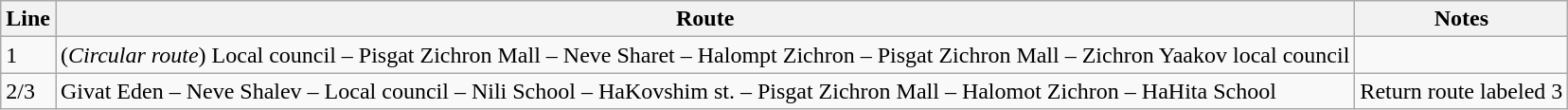<table class="wikitable">
<tr>
<th>Line</th>
<th>Route</th>
<th>Notes</th>
</tr>
<tr>
<td>1</td>
<td>(<em>Circular route</em>) Local council – Pisgat Zichron Mall – Neve Sharet – Halompt Zichron – Pisgat Zichron Mall – Zichron Yaakov local council</td>
<td></td>
</tr>
<tr>
<td>2/3</td>
<td>Givat Eden – Neve Shalev – Local council – Nili School – HaKovshim st. – Pisgat Zichron Mall – Halomot Zichron – HaHita School</td>
<td>Return route labeled 3</td>
</tr>
</table>
